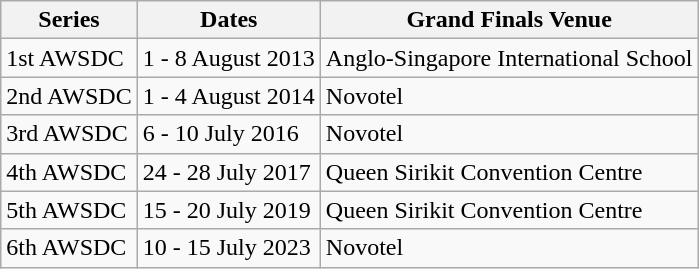<table class="wikitable">
<tr>
<th>Series</th>
<th>Dates</th>
<th>Grand Finals Venue</th>
</tr>
<tr>
<td>1st AWSDC</td>
<td>1 - 8 August 2013</td>
<td>Anglo-Singapore International School</td>
</tr>
<tr>
<td>2nd AWSDC</td>
<td>1 - 4 August 2014</td>
<td>Novotel</td>
</tr>
<tr>
<td>3rd AWSDC</td>
<td>6 - 10 July 2016</td>
<td>Novotel</td>
</tr>
<tr>
<td>4th AWSDC</td>
<td>24 - 28 July 2017</td>
<td>Queen Sirikit Convention Centre</td>
</tr>
<tr>
<td>5th AWSDC</td>
<td>15 - 20 July 2019</td>
<td>Queen Sirikit Convention Centre</td>
</tr>
<tr>
<td>6th AWSDC</td>
<td>10 - 15 July 2023</td>
<td>Novotel</td>
</tr>
</table>
